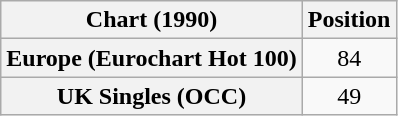<table class="wikitable plainrowheaders" style="text-align:center">
<tr>
<th scope="col">Chart (1990)</th>
<th scope="col">Position</th>
</tr>
<tr>
<th scope="row">Europe (Eurochart Hot 100)</th>
<td>84</td>
</tr>
<tr>
<th scope="row">UK Singles (OCC)</th>
<td>49</td>
</tr>
</table>
